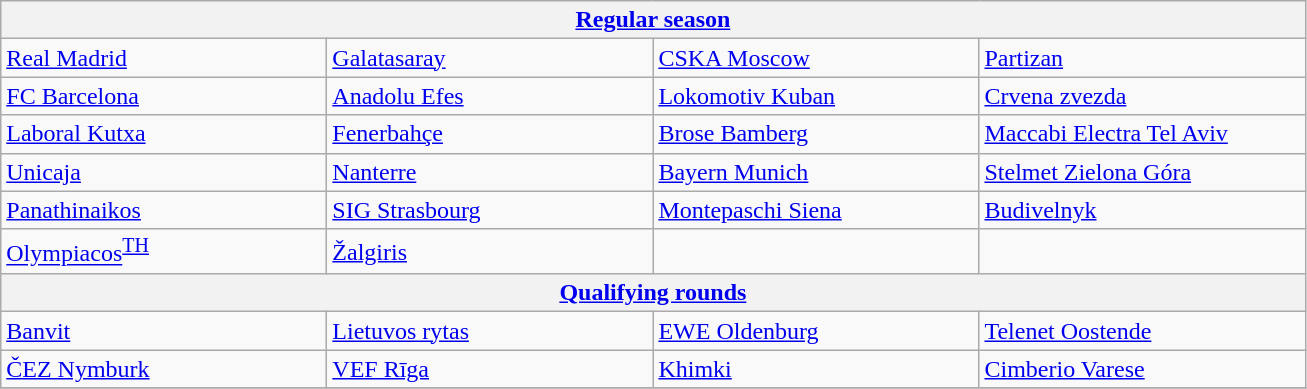<table class="wikitable">
<tr>
<th colspan=4><a href='#'>Regular season</a></th>
</tr>
<tr>
<td width=210> <a href='#'>Real Madrid</a> </td>
<td width=210> <a href='#'>Galatasaray</a> </td>
<td width=210> <a href='#'>CSKA Moscow</a> </td>
<td width=210> <a href='#'>Partizan</a> </td>
</tr>
<tr>
<td width=210> <a href='#'>FC Barcelona</a> </td>
<td width=210> <a href='#'>Anadolu Efes</a> </td>
<td width=210> <a href='#'>Lokomotiv Kuban</a> </td>
<td width=210> <a href='#'>Crvena zvezda</a> </td>
</tr>
<tr>
<td width=210> <a href='#'>Laboral Kutxa</a> </td>
<td width=210> <a href='#'>Fenerbahçe</a> </td>
<td width=210> <a href='#'>Brose Bamberg</a> </td>
<td width=210> <a href='#'>Maccabi Electra Tel Aviv</a> </td>
</tr>
<tr>
<td width=210> <a href='#'>Unicaja</a> </td>
<td width=210> <a href='#'>Nanterre</a> </td>
<td width=210> <a href='#'>Bayern Munich</a> </td>
<td width=210> <a href='#'>Stelmet Zielona Góra</a> </td>
</tr>
<tr>
<td width=210> <a href='#'>Panathinaikos</a> </td>
<td width=210> <a href='#'>SIG Strasbourg</a> </td>
<td width=210> <a href='#'>Montepaschi Siena</a> </td>
<td width=210> <a href='#'>Budivelnyk</a> </td>
</tr>
<tr>
<td width=210> <a href='#'>Olympiacos</a><sup><a href='#'>TH</a></sup> </td>
<td width=210> <a href='#'>Žalgiris</a> </td>
<td width=210></td>
<td></td>
</tr>
<tr>
<th colspan=4><a href='#'>Qualifying rounds</a></th>
</tr>
<tr>
<td width=210> <a href='#'>Banvit</a> </td>
<td width=210> <a href='#'>Lietuvos rytas</a> </td>
<td width=210> <a href='#'>EWE Oldenburg</a> </td>
<td width=210> <a href='#'>Telenet Oostende</a> </td>
</tr>
<tr>
<td width=210> <a href='#'>ČEZ Nymburk</a> </td>
<td width=210> <a href='#'>VEF Rīga</a> </td>
<td width=210> <a href='#'>Khimki</a> </td>
<td width=210> <a href='#'>Cimberio Varese</a> </td>
</tr>
<tr>
</tr>
</table>
